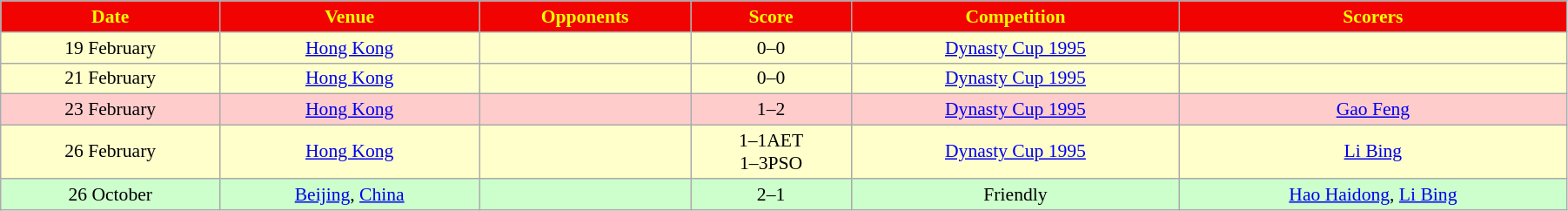<table width=95% class="wikitable" style="text-align: center; font-size: 90%">
<tr bgcolor=#F00300 style="color:yellow">
<td><strong>Date</strong></td>
<td><strong>Venue</strong></td>
<td><strong>Opponents</strong></td>
<td><strong>Score</strong></td>
<td><strong>Competition</strong></td>
<td><strong>Scorers</strong></td>
</tr>
<tr bgcolor=#FFFFCC>
<td>19 February</td>
<td><a href='#'>Hong Kong</a></td>
<td></td>
<td>0–0</td>
<td><a href='#'>Dynasty Cup 1995</a></td>
<td></td>
</tr>
<tr bgcolor=#FFFFCC>
<td>21 February</td>
<td><a href='#'>Hong Kong</a></td>
<td></td>
<td>0–0</td>
<td><a href='#'>Dynasty Cup 1995</a></td>
<td></td>
</tr>
<tr bgcolor=#FFCCCC>
<td>23 February</td>
<td><a href='#'>Hong Kong</a></td>
<td></td>
<td>1–2</td>
<td><a href='#'>Dynasty Cup 1995</a></td>
<td><a href='#'>Gao Feng</a></td>
</tr>
<tr bgcolor=#FFFFCC>
<td>26 February</td>
<td><a href='#'>Hong Kong</a></td>
<td></td>
<td>1–1AET<br>1–3PSO</td>
<td><a href='#'>Dynasty Cup 1995</a></td>
<td><a href='#'>Li Bing</a></td>
</tr>
<tr bgcolor=#CCFFCC>
<td>26 October</td>
<td><a href='#'>Beijing</a>, <a href='#'>China</a></td>
<td></td>
<td>2–1</td>
<td>Friendly</td>
<td><a href='#'>Hao Haidong</a>, <a href='#'>Li Bing</a></td>
</tr>
</table>
